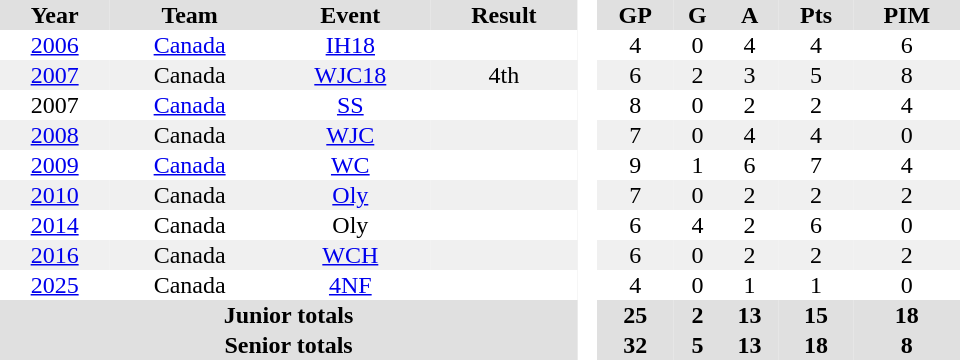<table border="0" cellpadding="1" cellspacing="0" style="text-align:center; width:40em">
<tr ALIGN="center" bgcolor="#e0e0e0">
<th>Year</th>
<th>Team</th>
<th>Event</th>
<th>Result</th>
<th rowspan="99" bgcolor="#ffffff"> </th>
<th>GP</th>
<th>G</th>
<th>A</th>
<th>Pts</th>
<th>PIM</th>
</tr>
<tr>
<td><a href='#'>2006</a></td>
<td><a href='#'>Canada</a></td>
<td><a href='#'>IH18</a></td>
<td></td>
<td>4</td>
<td>0</td>
<td>4</td>
<td>4</td>
<td>6</td>
</tr>
<tr bgcolor="#f0f0f0">
<td><a href='#'>2007</a></td>
<td>Canada</td>
<td><a href='#'>WJC18</a></td>
<td>4th</td>
<td>6</td>
<td>2</td>
<td>3</td>
<td>5</td>
<td>8</td>
</tr>
<tr>
<td>2007</td>
<td><a href='#'>Canada</a></td>
<td><a href='#'>SS</a></td>
<td></td>
<td>8</td>
<td>0</td>
<td>2</td>
<td>2</td>
<td>4</td>
</tr>
<tr bgcolor="#f0f0f0">
<td><a href='#'>2008</a></td>
<td>Canada</td>
<td><a href='#'>WJC</a></td>
<td></td>
<td>7</td>
<td>0</td>
<td>4</td>
<td>4</td>
<td>0</td>
</tr>
<tr>
<td><a href='#'>2009</a></td>
<td><a href='#'>Canada</a></td>
<td><a href='#'>WC</a></td>
<td></td>
<td>9</td>
<td>1</td>
<td>6</td>
<td>7</td>
<td>4</td>
</tr>
<tr bgcolor="#f0f0f0">
<td><a href='#'>2010</a></td>
<td>Canada</td>
<td><a href='#'>Oly</a></td>
<td></td>
<td>7</td>
<td>0</td>
<td>2</td>
<td>2</td>
<td>2</td>
</tr>
<tr>
<td><a href='#'>2014</a></td>
<td>Canada</td>
<td>Oly</td>
<td></td>
<td>6</td>
<td>4</td>
<td>2</td>
<td>6</td>
<td>0</td>
</tr>
<tr bgcolor="#f0f0f0">
<td><a href='#'>2016</a></td>
<td>Canada</td>
<td><a href='#'>WCH</a></td>
<td></td>
<td>6</td>
<td>0</td>
<td>2</td>
<td>2</td>
<td>2</td>
</tr>
<tr>
<td><a href='#'>2025</a></td>
<td>Canada</td>
<td><a href='#'>4NF</a></td>
<td></td>
<td>4</td>
<td>0</td>
<td>1</td>
<td>1</td>
<td>0</td>
</tr>
<tr bgcolor="#e0e0e0">
<th colspan="4">Junior totals</th>
<th>25</th>
<th>2</th>
<th>13</th>
<th>15</th>
<th>18</th>
</tr>
<tr bgcolor="#e0e0e0">
<th colspan="4">Senior totals</th>
<th>32</th>
<th>5</th>
<th>13</th>
<th>18</th>
<th>8</th>
</tr>
</table>
